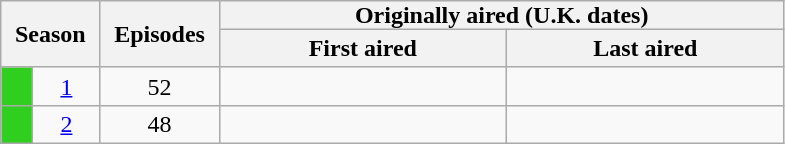<table class="wikitable plainrowheaders" style="text-align:center;">
<tr>
<th style="padding:0 9px;" rowspan="2" colspan="2">Season</th>
<th style="padding:0 9px;" rowspan="2">Episodes</th>
<th style="padding:0 90px;" colspan="2">Originally aired (U.K. dates)</th>
</tr>
<tr>
<th>First aired</th>
<th>Last aired</th>
</tr>
<tr>
<td scope="row" style="background:#2fce1f; color:#100;"></td>
<td><a href='#'>1</a></td>
<td>52</td>
<td></td>
<td></td>
</tr>
<tr>
<td scope="row" style="background:#2fce1f; color:#100;"></td>
<td><a href='#'>2</a></td>
<td>48</td>
<td></td>
<td></td>
</tr>
</table>
